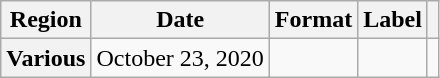<table class="wikitable plainrowheaders">
<tr>
<th scope="col">Region</th>
<th scope="col">Date</th>
<th scope="col">Format</th>
<th scope="col">Label</th>
<th scope="col"></th>
</tr>
<tr>
<th scope="row">Various</th>
<td>October 23, 2020</td>
<td></td>
<td></td>
<td></td>
</tr>
</table>
